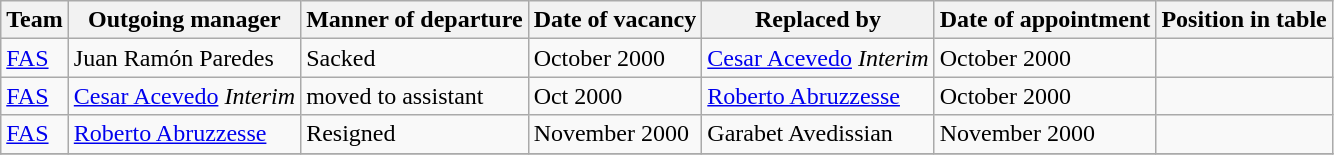<table class="wikitable">
<tr>
<th>Team</th>
<th>Outgoing manager</th>
<th>Manner of departure</th>
<th>Date of vacancy</th>
<th>Replaced by</th>
<th>Date of appointment</th>
<th>Position in table</th>
</tr>
<tr>
<td><a href='#'>FAS</a></td>
<td> Juan Ramón Paredes</td>
<td>Sacked</td>
<td>October 2000</td>
<td> <a href='#'>Cesar Acevedo</a> <em>Interim</em></td>
<td>October 2000</td>
<td></td>
</tr>
<tr>
<td><a href='#'>FAS</a></td>
<td> <a href='#'>Cesar Acevedo</a> <em>Interim</em></td>
<td>moved to assistant</td>
<td>Oct 2000</td>
<td> <a href='#'>Roberto Abruzzesse</a></td>
<td>October 2000</td>
<td></td>
</tr>
<tr>
<td><a href='#'>FAS</a></td>
<td> <a href='#'>Roberto Abruzzesse</a></td>
<td>Resigned</td>
<td>November 2000</td>
<td>  Garabet Avedissian</td>
<td>November 2000</td>
<td></td>
</tr>
<tr>
</tr>
</table>
